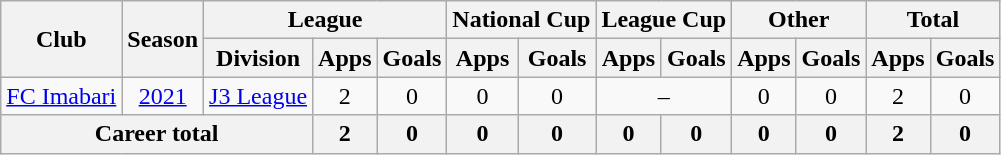<table class="wikitable" style="text-align: center">
<tr>
<th rowspan="2">Club</th>
<th rowspan="2">Season</th>
<th colspan="3">League</th>
<th colspan="2">National Cup</th>
<th colspan="2">League Cup</th>
<th colspan="2">Other</th>
<th colspan="2">Total</th>
</tr>
<tr>
<th>Division</th>
<th>Apps</th>
<th>Goals</th>
<th>Apps</th>
<th>Goals</th>
<th>Apps</th>
<th>Goals</th>
<th>Apps</th>
<th>Goals</th>
<th>Apps</th>
<th>Goals</th>
</tr>
<tr>
<td><a href='#'>FC Imabari</a></td>
<td><a href='#'>2021</a></td>
<td><a href='#'>J3 League</a></td>
<td>2</td>
<td>0</td>
<td>0</td>
<td>0</td>
<td colspan="2">–</td>
<td>0</td>
<td>0</td>
<td>2</td>
<td>0</td>
</tr>
<tr>
<th colspan=3>Career total</th>
<th>2</th>
<th>0</th>
<th>0</th>
<th>0</th>
<th>0</th>
<th>0</th>
<th>0</th>
<th>0</th>
<th>2</th>
<th>0</th>
</tr>
</table>
